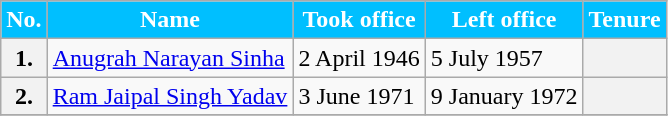<table class="wikitable">
<tr>
<th style="background-color:#00BFFF; color:white">No.</th>
<th style="background-color:#00BFFF; color:white">Name</th>
<th style="background-color:#00BFFF; color:white">Took office</th>
<th style="background-color:#00BFFF; color:white">Left office</th>
<th style="background-color:#00BFFF; color:white">Tenure</th>
</tr>
<tr>
<th>1.</th>
<td><a href='#'>Anugrah Narayan Sinha</a></td>
<td>2 April 1946</td>
<td>5 July 1957</td>
<th></th>
</tr>
<tr>
<th>2.</th>
<td><a href='#'>Ram Jaipal Singh Yadav</a></td>
<td>3 June 1971</td>
<td>9 January 1972</td>
<th></th>
</tr>
<tr>
</tr>
</table>
